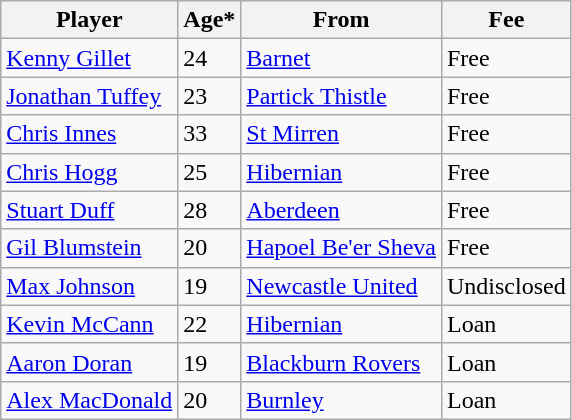<table class="wikitable">
<tr>
<th>Player</th>
<th>Age*</th>
<th>From</th>
<th>Fee</th>
</tr>
<tr>
<td> <a href='#'>Kenny Gillet</a></td>
<td>24</td>
<td> <a href='#'>Barnet</a></td>
<td>Free</td>
</tr>
<tr>
<td> <a href='#'>Jonathan Tuffey</a></td>
<td>23</td>
<td> <a href='#'>Partick Thistle</a></td>
<td>Free</td>
</tr>
<tr>
<td> <a href='#'>Chris Innes</a></td>
<td>33</td>
<td> <a href='#'>St Mirren</a></td>
<td>Free</td>
</tr>
<tr>
<td> <a href='#'>Chris Hogg</a></td>
<td>25</td>
<td> <a href='#'>Hibernian</a></td>
<td>Free</td>
</tr>
<tr>
<td> <a href='#'>Stuart Duff</a></td>
<td>28</td>
<td> <a href='#'>Aberdeen</a></td>
<td>Free</td>
</tr>
<tr>
<td> <a href='#'>Gil Blumstein</a></td>
<td>20</td>
<td> <a href='#'>Hapoel Be'er Sheva</a></td>
<td>Free</td>
</tr>
<tr>
<td> <a href='#'>Max Johnson</a></td>
<td>19</td>
<td> <a href='#'>Newcastle United</a></td>
<td>Undisclosed</td>
</tr>
<tr>
<td> <a href='#'>Kevin McCann</a></td>
<td>22</td>
<td> <a href='#'>Hibernian</a></td>
<td>Loan</td>
</tr>
<tr>
<td> <a href='#'>Aaron Doran</a></td>
<td>19</td>
<td> <a href='#'>Blackburn Rovers</a></td>
<td>Loan</td>
</tr>
<tr>
<td> <a href='#'>Alex MacDonald</a></td>
<td>20</td>
<td> <a href='#'>Burnley</a></td>
<td>Loan</td>
</tr>
</table>
